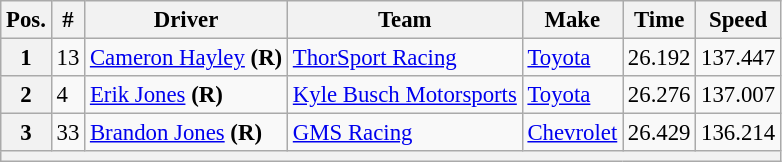<table class="wikitable" style="font-size:95%">
<tr>
<th>Pos.</th>
<th>#</th>
<th>Driver</th>
<th>Team</th>
<th>Make</th>
<th>Time</th>
<th>Speed</th>
</tr>
<tr>
<th>1</th>
<td>13</td>
<td><a href='#'>Cameron Hayley</a> <strong>(R)</strong></td>
<td><a href='#'>ThorSport Racing</a></td>
<td><a href='#'>Toyota</a></td>
<td>26.192</td>
<td>137.447</td>
</tr>
<tr>
<th>2</th>
<td>4</td>
<td><a href='#'>Erik Jones</a> <strong>(R)</strong></td>
<td><a href='#'>Kyle Busch Motorsports</a></td>
<td><a href='#'>Toyota</a></td>
<td>26.276</td>
<td>137.007</td>
</tr>
<tr>
<th>3</th>
<td>33</td>
<td><a href='#'>Brandon Jones</a> <strong>(R)</strong></td>
<td><a href='#'>GMS Racing</a></td>
<td><a href='#'>Chevrolet</a></td>
<td>26.429</td>
<td>136.214</td>
</tr>
<tr>
<th colspan="7"></th>
</tr>
</table>
